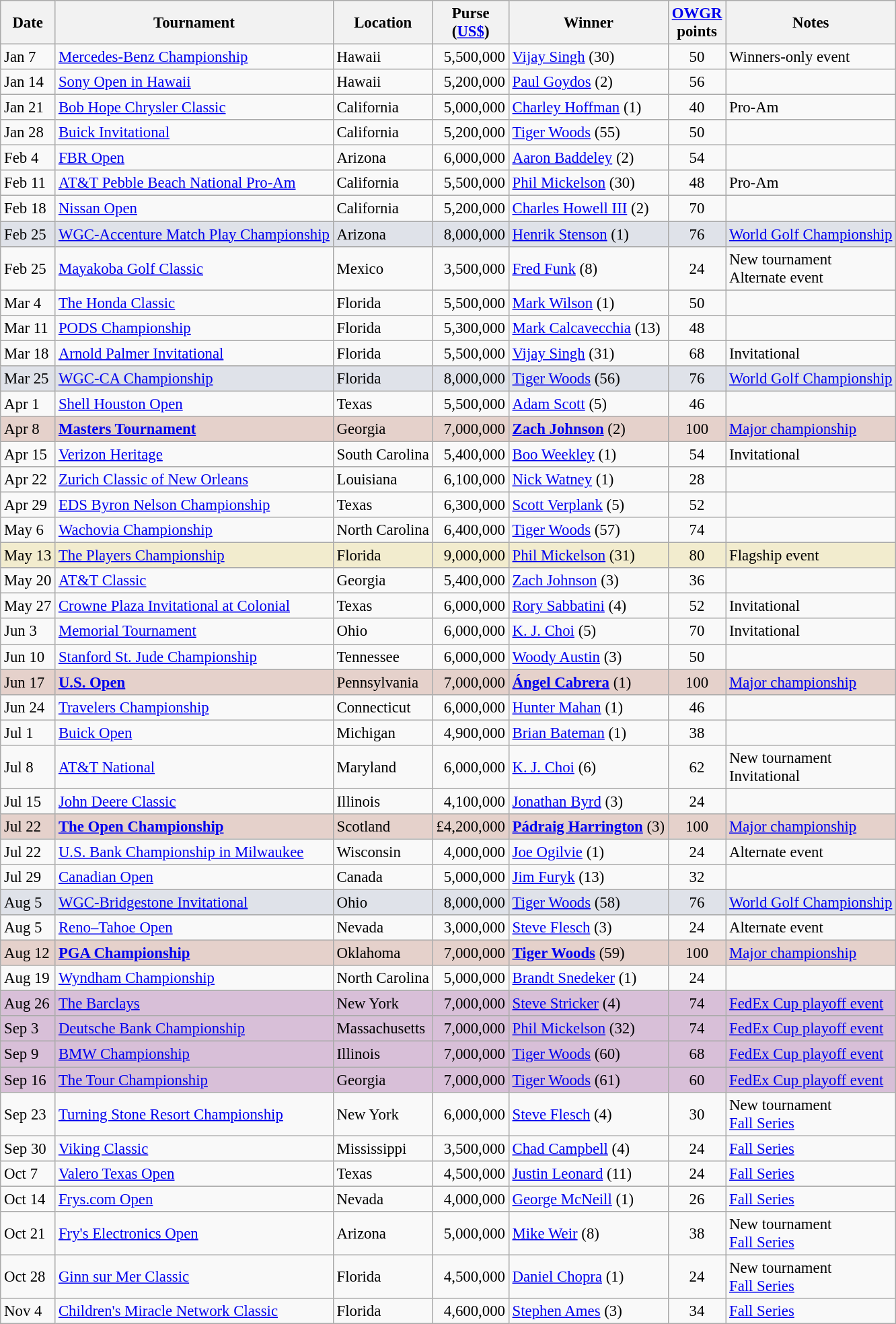<table class="wikitable" style="font-size:95%">
<tr>
<th>Date</th>
<th>Tournament</th>
<th>Location</th>
<th>Purse<br>(<a href='#'>US$</a>)</th>
<th>Winner</th>
<th><a href='#'>OWGR</a><br>points</th>
<th>Notes</th>
</tr>
<tr>
<td>Jan 7</td>
<td><a href='#'>Mercedes-Benz Championship</a></td>
<td>Hawaii</td>
<td align=right>5,500,000</td>
<td> <a href='#'>Vijay Singh</a> (30)</td>
<td align=center>50</td>
<td>Winners-only event</td>
</tr>
<tr>
<td>Jan 14</td>
<td><a href='#'>Sony Open in Hawaii</a></td>
<td>Hawaii</td>
<td align=right>5,200,000</td>
<td> <a href='#'>Paul Goydos</a> (2)</td>
<td align=center>56</td>
<td></td>
</tr>
<tr>
<td>Jan 21</td>
<td><a href='#'>Bob Hope Chrysler Classic</a></td>
<td>California</td>
<td align=right>5,000,000</td>
<td> <a href='#'>Charley Hoffman</a> (1)</td>
<td align=center>40</td>
<td>Pro-Am</td>
</tr>
<tr>
<td>Jan 28</td>
<td><a href='#'>Buick Invitational</a></td>
<td>California</td>
<td align=right>5,200,000</td>
<td> <a href='#'>Tiger Woods</a> (55)</td>
<td align=center>50</td>
<td></td>
</tr>
<tr>
<td>Feb 4</td>
<td><a href='#'>FBR Open</a></td>
<td>Arizona</td>
<td align=right>6,000,000</td>
<td> <a href='#'>Aaron Baddeley</a> (2)</td>
<td align=center>54</td>
<td></td>
</tr>
<tr>
<td>Feb 11</td>
<td><a href='#'>AT&T Pebble Beach National Pro-Am</a></td>
<td>California</td>
<td align=right>5,500,000</td>
<td> <a href='#'>Phil Mickelson</a> (30)</td>
<td align=center>48</td>
<td>Pro-Am</td>
</tr>
<tr>
<td>Feb 18</td>
<td><a href='#'>Nissan Open</a></td>
<td>California</td>
<td align=right>5,200,000</td>
<td> <a href='#'>Charles Howell III</a> (2)</td>
<td align=center>70</td>
<td></td>
</tr>
<tr style="background:#dfe2e9;">
<td>Feb 25</td>
<td><a href='#'>WGC-Accenture Match Play Championship</a></td>
<td>Arizona</td>
<td align=right>8,000,000</td>
<td> <a href='#'>Henrik Stenson</a> (1)</td>
<td align=center>76</td>
<td><a href='#'>World Golf Championship</a></td>
</tr>
<tr>
<td>Feb 25</td>
<td><a href='#'>Mayakoba Golf Classic</a></td>
<td>Mexico</td>
<td align=right>3,500,000</td>
<td> <a href='#'>Fred Funk</a> (8)</td>
<td align=center>24</td>
<td>New tournament<br>Alternate event</td>
</tr>
<tr>
<td>Mar 4</td>
<td><a href='#'>The Honda Classic</a></td>
<td>Florida</td>
<td align=right>5,500,000</td>
<td> <a href='#'>Mark Wilson</a> (1)</td>
<td align=center>50</td>
<td></td>
</tr>
<tr>
<td>Mar 11</td>
<td><a href='#'>PODS Championship</a></td>
<td>Florida</td>
<td align=right>5,300,000</td>
<td> <a href='#'>Mark Calcavecchia</a> (13)</td>
<td align=center>48</td>
<td></td>
</tr>
<tr>
<td>Mar 18</td>
<td><a href='#'>Arnold Palmer Invitational</a></td>
<td>Florida</td>
<td align=right>5,500,000</td>
<td> <a href='#'>Vijay Singh</a> (31)</td>
<td align=center>68</td>
<td>Invitational</td>
</tr>
<tr style="background:#dfe2e9;">
<td>Mar 25</td>
<td><a href='#'>WGC-CA Championship</a></td>
<td>Florida</td>
<td align=right>8,000,000</td>
<td> <a href='#'>Tiger Woods</a> (56)</td>
<td align=center>76</td>
<td><a href='#'>World Golf Championship</a></td>
</tr>
<tr>
<td>Apr 1</td>
<td><a href='#'>Shell Houston Open</a></td>
<td>Texas</td>
<td align=right>5,500,000</td>
<td> <a href='#'>Adam Scott</a> (5)</td>
<td align=center>46</td>
<td></td>
</tr>
<tr style="background:#e5d1cb;">
<td>Apr 8</td>
<td><strong><a href='#'>Masters Tournament</a> </strong></td>
<td>Georgia</td>
<td align=right>7,000,000</td>
<td> <strong><a href='#'>Zach Johnson</a></strong> (2)</td>
<td align=center>100</td>
<td><a href='#'>Major championship</a></td>
</tr>
<tr>
<td>Apr 15</td>
<td><a href='#'>Verizon Heritage</a></td>
<td>South Carolina</td>
<td align=right>5,400,000</td>
<td> <a href='#'>Boo Weekley</a> (1)</td>
<td align=center>54</td>
<td>Invitational</td>
</tr>
<tr>
<td>Apr 22</td>
<td><a href='#'>Zurich Classic of New Orleans</a></td>
<td>Louisiana</td>
<td align=right>6,100,000</td>
<td> <a href='#'>Nick Watney</a> (1)</td>
<td align=center>28</td>
<td></td>
</tr>
<tr>
<td>Apr 29</td>
<td><a href='#'>EDS Byron Nelson Championship</a></td>
<td>Texas</td>
<td align=right>6,300,000</td>
<td> <a href='#'>Scott Verplank</a> (5)</td>
<td align=center>52</td>
<td></td>
</tr>
<tr>
<td>May 6</td>
<td><a href='#'>Wachovia Championship</a></td>
<td>North Carolina</td>
<td align=right>6,400,000</td>
<td> <a href='#'>Tiger Woods</a> (57)</td>
<td align=center>74</td>
<td></td>
</tr>
<tr style="background:#f2ecce;">
<td>May 13</td>
<td><a href='#'>The Players Championship</a></td>
<td>Florida</td>
<td align=right>9,000,000</td>
<td> <a href='#'>Phil Mickelson</a> (31)</td>
<td align=center>80</td>
<td>Flagship event</td>
</tr>
<tr>
<td>May 20</td>
<td><a href='#'>AT&T Classic</a></td>
<td>Georgia</td>
<td align=right>5,400,000</td>
<td> <a href='#'>Zach Johnson</a> (3)</td>
<td align=center>36</td>
<td></td>
</tr>
<tr>
<td>May 27</td>
<td><a href='#'>Crowne Plaza Invitational at Colonial</a></td>
<td>Texas</td>
<td align=right>6,000,000</td>
<td> <a href='#'>Rory Sabbatini</a> (4)</td>
<td align=center>52</td>
<td>Invitational</td>
</tr>
<tr>
<td>Jun 3</td>
<td><a href='#'>Memorial Tournament</a></td>
<td>Ohio</td>
<td align=right>6,000,000</td>
<td> <a href='#'>K. J. Choi</a> (5)</td>
<td align=center>70</td>
<td>Invitational</td>
</tr>
<tr>
<td>Jun 10</td>
<td><a href='#'>Stanford St. Jude Championship</a></td>
<td>Tennessee</td>
<td align=right>6,000,000</td>
<td> <a href='#'>Woody Austin</a> (3)</td>
<td align=center>50</td>
<td></td>
</tr>
<tr style="background:#e5d1cb;">
<td>Jun 17</td>
<td><strong><a href='#'>U.S. Open</a></strong></td>
<td>Pennsylvania</td>
<td align=right>7,000,000</td>
<td> <strong><a href='#'>Ángel Cabrera</a></strong> (1)</td>
<td align=center>100</td>
<td><a href='#'>Major championship</a></td>
</tr>
<tr>
<td>Jun 24</td>
<td><a href='#'>Travelers Championship</a></td>
<td>Connecticut</td>
<td align=right>6,000,000</td>
<td> <a href='#'>Hunter Mahan</a> (1)</td>
<td align=center>46</td>
<td></td>
</tr>
<tr>
<td>Jul 1</td>
<td><a href='#'>Buick Open</a></td>
<td>Michigan</td>
<td align=right>4,900,000</td>
<td> <a href='#'>Brian Bateman</a> (1)</td>
<td align=center>38</td>
<td></td>
</tr>
<tr>
<td>Jul 8</td>
<td><a href='#'>AT&T National</a></td>
<td>Maryland</td>
<td align=right>6,000,000</td>
<td> <a href='#'>K. J. Choi</a> (6)</td>
<td align=center>62</td>
<td>New tournament<br>Invitational</td>
</tr>
<tr>
<td>Jul 15</td>
<td><a href='#'>John Deere Classic</a></td>
<td>Illinois</td>
<td align=right>4,100,000</td>
<td> <a href='#'>Jonathan Byrd</a> (3)</td>
<td align=center>24</td>
<td></td>
</tr>
<tr style="background:#e5d1cb;">
<td>Jul 22</td>
<td><strong><a href='#'>The Open Championship</a></strong></td>
<td>Scotland</td>
<td align=right>£4,200,000</td>
<td> <strong><a href='#'>Pádraig Harrington</a></strong> (3)</td>
<td align=center>100</td>
<td><a href='#'>Major championship</a></td>
</tr>
<tr>
<td>Jul 22</td>
<td><a href='#'>U.S. Bank Championship in Milwaukee</a></td>
<td>Wisconsin</td>
<td align=right>4,000,000</td>
<td> <a href='#'>Joe Ogilvie</a> (1)</td>
<td align=center>24</td>
<td>Alternate event</td>
</tr>
<tr>
<td>Jul 29</td>
<td><a href='#'>Canadian Open</a></td>
<td>Canada</td>
<td align=right>5,000,000</td>
<td> <a href='#'>Jim Furyk</a> (13)</td>
<td align=center>32</td>
<td></td>
</tr>
<tr style="background:#dfe2e9;">
<td>Aug 5</td>
<td><a href='#'>WGC-Bridgestone Invitational</a></td>
<td>Ohio</td>
<td align=right>8,000,000</td>
<td> <a href='#'>Tiger Woods</a> (58)</td>
<td align=center>76</td>
<td><a href='#'>World Golf Championship</a></td>
</tr>
<tr>
<td>Aug 5</td>
<td><a href='#'>Reno–Tahoe Open</a></td>
<td>Nevada</td>
<td align=right>3,000,000</td>
<td> <a href='#'>Steve Flesch</a> (3)</td>
<td align=center>24</td>
<td>Alternate event</td>
</tr>
<tr style="background:#e5d1cb;">
<td>Aug 12</td>
<td><strong><a href='#'>PGA Championship</a></strong></td>
<td>Oklahoma</td>
<td align=right>7,000,000</td>
<td> <strong><a href='#'>Tiger Woods</a></strong> (59)</td>
<td align=center>100</td>
<td><a href='#'>Major championship</a></td>
</tr>
<tr>
<td>Aug 19</td>
<td><a href='#'>Wyndham Championship</a></td>
<td>North Carolina</td>
<td align=right>5,000,000</td>
<td> <a href='#'>Brandt Snedeker</a> (1)</td>
<td align=center>24</td>
<td></td>
</tr>
<tr style="background:thistle;">
<td>Aug 26</td>
<td><a href='#'>The Barclays</a></td>
<td>New York</td>
<td align=right>7,000,000</td>
<td> <a href='#'>Steve Stricker</a> (4)</td>
<td align=center>74</td>
<td><a href='#'>FedEx Cup playoff event</a></td>
</tr>
<tr style="background:thistle;">
<td>Sep 3</td>
<td><a href='#'>Deutsche Bank Championship</a></td>
<td>Massachusetts</td>
<td align=right>7,000,000</td>
<td> <a href='#'>Phil Mickelson</a> (32)</td>
<td align=center>74</td>
<td><a href='#'>FedEx Cup playoff event</a></td>
</tr>
<tr style="background:thistle;">
<td>Sep 9</td>
<td><a href='#'>BMW Championship</a></td>
<td>Illinois</td>
<td align=right>7,000,000</td>
<td> <a href='#'>Tiger Woods</a> (60)</td>
<td align=center>68</td>
<td><a href='#'>FedEx Cup playoff event</a></td>
</tr>
<tr style="background:thistle;">
<td>Sep 16</td>
<td><a href='#'>The Tour Championship</a></td>
<td>Georgia</td>
<td align=right>7,000,000</td>
<td> <a href='#'>Tiger Woods</a> (61)</td>
<td align=center>60</td>
<td><a href='#'>FedEx Cup playoff event</a></td>
</tr>
<tr>
<td>Sep 23</td>
<td><a href='#'>Turning Stone Resort Championship</a></td>
<td>New York</td>
<td align=right>6,000,000</td>
<td> <a href='#'>Steve Flesch</a> (4)</td>
<td align=center>30</td>
<td>New tournament<br><a href='#'>Fall Series</a></td>
</tr>
<tr>
<td>Sep 30</td>
<td><a href='#'>Viking Classic</a></td>
<td>Mississippi</td>
<td align=right>3,500,000</td>
<td> <a href='#'>Chad Campbell</a> (4)</td>
<td align=center>24</td>
<td><a href='#'>Fall Series</a></td>
</tr>
<tr>
<td>Oct 7</td>
<td><a href='#'>Valero Texas Open</a></td>
<td>Texas</td>
<td align=right>4,500,000</td>
<td> <a href='#'>Justin Leonard</a> (11)</td>
<td align=center>24</td>
<td><a href='#'>Fall Series</a></td>
</tr>
<tr>
<td>Oct 14</td>
<td><a href='#'>Frys.com Open</a></td>
<td>Nevada</td>
<td align=right>4,000,000</td>
<td> <a href='#'>George McNeill</a> (1)</td>
<td align=center>26</td>
<td><a href='#'>Fall Series</a></td>
</tr>
<tr>
<td>Oct 21</td>
<td><a href='#'>Fry's Electronics Open</a></td>
<td>Arizona</td>
<td align=right>5,000,000</td>
<td> <a href='#'>Mike Weir</a> (8)</td>
<td align=center>38</td>
<td>New tournament<br><a href='#'>Fall Series</a></td>
</tr>
<tr>
<td>Oct 28</td>
<td><a href='#'>Ginn sur Mer Classic</a></td>
<td>Florida</td>
<td align=right>4,500,000</td>
<td> <a href='#'>Daniel Chopra</a> (1)</td>
<td align=center>24</td>
<td>New tournament<br><a href='#'>Fall Series</a></td>
</tr>
<tr>
<td>Nov 4</td>
<td><a href='#'>Children's Miracle Network Classic</a></td>
<td>Florida</td>
<td align=right>4,600,000</td>
<td> <a href='#'>Stephen Ames</a> (3)</td>
<td align=center>34</td>
<td><a href='#'>Fall Series</a></td>
</tr>
</table>
